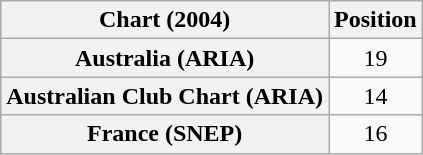<table class="wikitable sortable plainrowheaders" style="text-align:center">
<tr>
<th>Chart (2004)</th>
<th>Position</th>
</tr>
<tr>
<th scope="row">Australia (ARIA)</th>
<td>19</td>
</tr>
<tr>
<th scope="row">Australian Club Chart (ARIA)</th>
<td>14</td>
</tr>
<tr>
<th scope="row">France (SNEP)</th>
<td>16</td>
</tr>
</table>
